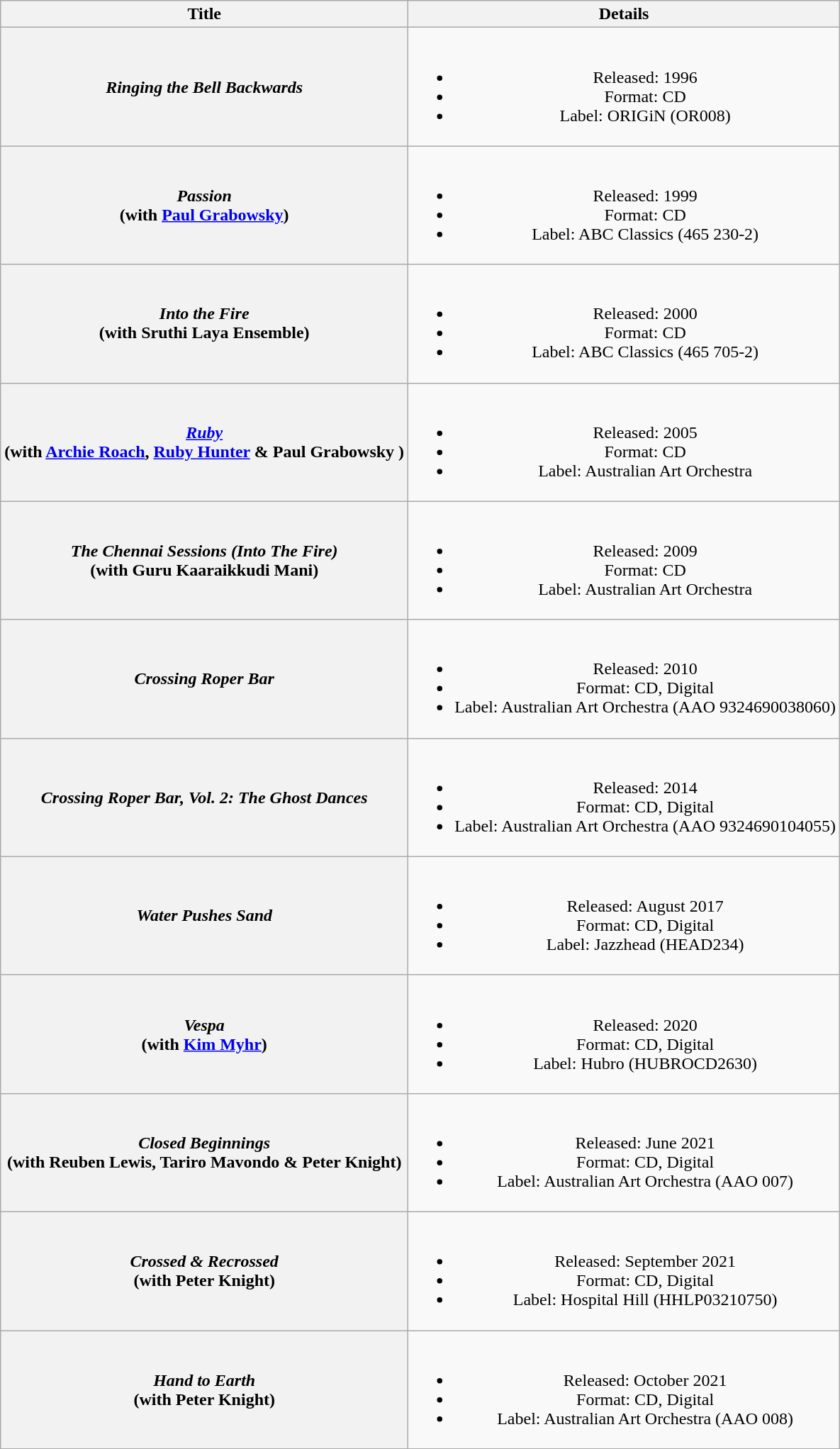<table class="wikitable plainrowheaders" style="text-align:center;" border="1">
<tr>
<th>Title</th>
<th>Details</th>
</tr>
<tr>
<th scope="row"><em>Ringing the Bell Backwards</em></th>
<td><br><ul><li>Released: 1996</li><li>Format: CD</li><li>Label: ORIGiN (OR008)</li></ul></td>
</tr>
<tr>
<th scope="row"><em>Passion</em> <br> (with <a href='#'>Paul Grabowsky</a>)</th>
<td><br><ul><li>Released: 1999</li><li>Format: CD</li><li>Label: ABC Classics (465 230-2)</li></ul></td>
</tr>
<tr>
<th scope="row"><em>Into the Fire</em> <br> (with Sruthi Laya Ensemble)</th>
<td><br><ul><li>Released: 2000</li><li>Format: CD</li><li>Label: ABC Classics (465 705-2)</li></ul></td>
</tr>
<tr>
<th scope="row"><em><a href='#'>Ruby</a></em> <br> (with <a href='#'>Archie Roach</a>, <a href='#'>Ruby Hunter</a> & Paul Grabowsky )</th>
<td><br><ul><li>Released: 2005</li><li>Format: CD</li><li>Label: Australian Art Orchestra</li></ul></td>
</tr>
<tr>
<th scope="row"><em>The Chennai Sessions (Into The Fire)</em> <br> (with Guru Kaaraikkudi Mani)</th>
<td><br><ul><li>Released: 2009</li><li>Format: CD</li><li>Label: Australian Art Orchestra</li></ul></td>
</tr>
<tr>
<th scope="row"><em>Crossing Roper Bar</em></th>
<td><br><ul><li>Released: 2010</li><li>Format: CD, Digital</li><li>Label: Australian Art Orchestra (AAO 9324690038060)</li></ul></td>
</tr>
<tr>
<th scope="row"><em>Crossing Roper Bar, Vol. 2: The Ghost Dances</em></th>
<td><br><ul><li>Released: 2014</li><li>Format: CD, Digital</li><li>Label: Australian Art Orchestra (AAO 9324690104055)</li></ul></td>
</tr>
<tr>
<th scope="row"><em>Water Pushes Sand</em></th>
<td><br><ul><li>Released: August 2017</li><li>Format: CD, Digital</li><li>Label: Jazzhead (HEAD234)</li></ul></td>
</tr>
<tr>
<th scope="row"><em>Vespa</em> <br> (with <a href='#'>Kim Myhr</a>)</th>
<td><br><ul><li>Released: 2020</li><li>Format: CD, Digital</li><li>Label: Hubro (HUBROCD2630)</li></ul></td>
</tr>
<tr>
<th scope="row"><em>Closed Beginnings</em> <br> (with Reuben Lewis, Tariro Mavondo & Peter Knight)</th>
<td><br><ul><li>Released: June 2021</li><li>Format: CD, Digital</li><li>Label: Australian Art Orchestra (AAO 007)</li></ul></td>
</tr>
<tr>
<th scope="row"><em>Crossed & Recrossed</em> <br> (with Peter Knight)</th>
<td><br><ul><li>Released: September 2021</li><li>Format: CD, Digital</li><li>Label: Hospital Hill (HHLP03210750)</li></ul></td>
</tr>
<tr>
<th scope="row"><em>Hand to Earth</em> <br> (with Peter Knight)</th>
<td><br><ul><li>Released: October 2021</li><li>Format: CD, Digital</li><li>Label: Australian Art Orchestra (AAO 008)</li></ul></td>
</tr>
</table>
